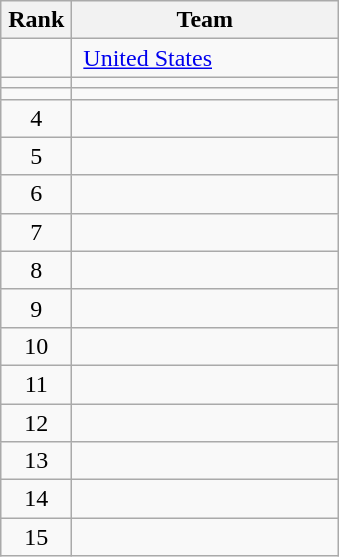<table class="wikitable" style="text-align:center">
<tr>
<th width=40>Rank</th>
<th width=170>Team</th>
</tr>
<tr>
<td></td>
<td align=left> <a href='#'>United States</a></td>
</tr>
<tr>
<td></td>
<td align=left></td>
</tr>
<tr>
<td></td>
<td align=left></td>
</tr>
<tr>
<td>4</td>
<td align=left></td>
</tr>
<tr>
<td>5</td>
<td align=left></td>
</tr>
<tr>
<td>6</td>
<td align=left></td>
</tr>
<tr>
<td>7</td>
<td align=left></td>
</tr>
<tr>
<td>8</td>
<td align=left></td>
</tr>
<tr>
<td>9</td>
<td align=left></td>
</tr>
<tr>
<td>10</td>
<td align=left></td>
</tr>
<tr>
<td>11</td>
<td align=left></td>
</tr>
<tr>
<td>12</td>
<td align=left></td>
</tr>
<tr>
<td>13</td>
<td align=left></td>
</tr>
<tr>
<td>14</td>
<td align=left></td>
</tr>
<tr>
<td>15</td>
<td align=left></td>
</tr>
</table>
